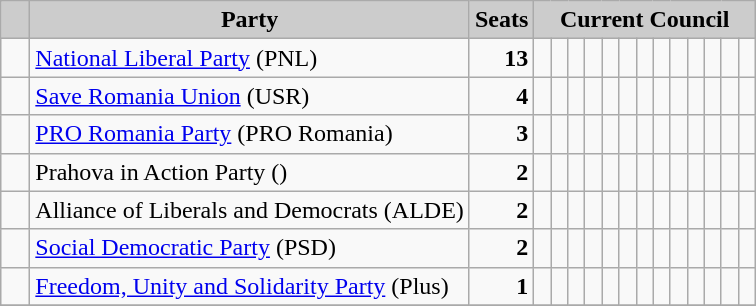<table class="wikitable">
<tr>
<th style="background:#ccc">   </th>
<th style="background:#ccc">Party</th>
<th style="background:#ccc">Seats</th>
<th style="background:#ccc" colspan="13">Current Council</th>
</tr>
<tr>
<td></td>
<td><a href='#'>National Liberal Party</a> (PNL)</td>
<td style="text-align: right"><strong>13</strong></td>
<td>  </td>
<td>  </td>
<td>  </td>
<td>  </td>
<td>  </td>
<td>  </td>
<td>  </td>
<td>  </td>
<td>  </td>
<td>  </td>
<td>  </td>
<td>  </td>
<td>  </td>
</tr>
<tr>
<td></td>
<td><a href='#'>Save Romania Union</a> (USR)</td>
<td style="text-align: right"><strong>4</strong></td>
<td>  </td>
<td>  </td>
<td>  </td>
<td>  </td>
<td> </td>
<td> </td>
<td> </td>
<td> </td>
<td> </td>
<td> </td>
<td> </td>
<td> </td>
<td> </td>
</tr>
<tr>
<td></td>
<td><a href='#'>PRO Romania Party</a> (PRO Romania)</td>
<td style="text-align: right"><strong>3</strong></td>
<td>  </td>
<td>  </td>
<td>  </td>
<td> </td>
<td> </td>
<td> </td>
<td> </td>
<td> </td>
<td> </td>
<td> </td>
<td> </td>
<td> </td>
</tr>
<tr>
<td></td>
<td>Prahova in Action Party ()</td>
<td style="text-align: right"><strong>2</strong></td>
<td>  </td>
<td>  </td>
<td> </td>
<td> </td>
<td> </td>
<td> </td>
<td> </td>
<td> </td>
<td> </td>
<td> </td>
<td> </td>
<td> </td>
<td> </td>
</tr>
<tr>
<td></td>
<td>Alliance of Liberals and Democrats (ALDE)</td>
<td style="text-align: right"><strong>2</strong></td>
<td>  </td>
<td>  </td>
<td> </td>
<td> </td>
<td> </td>
<td> </td>
<td> </td>
<td> </td>
<td> </td>
<td> </td>
<td> </td>
<td> </td>
<td> </td>
</tr>
<tr>
<td></td>
<td><a href='#'>Social Democratic Party</a> (PSD)</td>
<td style="text-align: right"><strong>2</strong></td>
<td>  </td>
<td>  </td>
<td> </td>
<td> </td>
<td> </td>
<td> </td>
<td> </td>
<td> </td>
<td> </td>
<td> </td>
<td> </td>
<td> </td>
</tr>
<tr>
<td></td>
<td><a href='#'>Freedom, Unity and Solidarity Party</a> (Plus)</td>
<td style="text-align: right"><strong>1</strong></td>
<td>  </td>
<td> </td>
<td> </td>
<td> </td>
<td> </td>
<td> </td>
<td> </td>
<td> </td>
<td> </td>
<td> </td>
<td> </td>
<td> </td>
<td> </td>
</tr>
<tr>
</tr>
</table>
